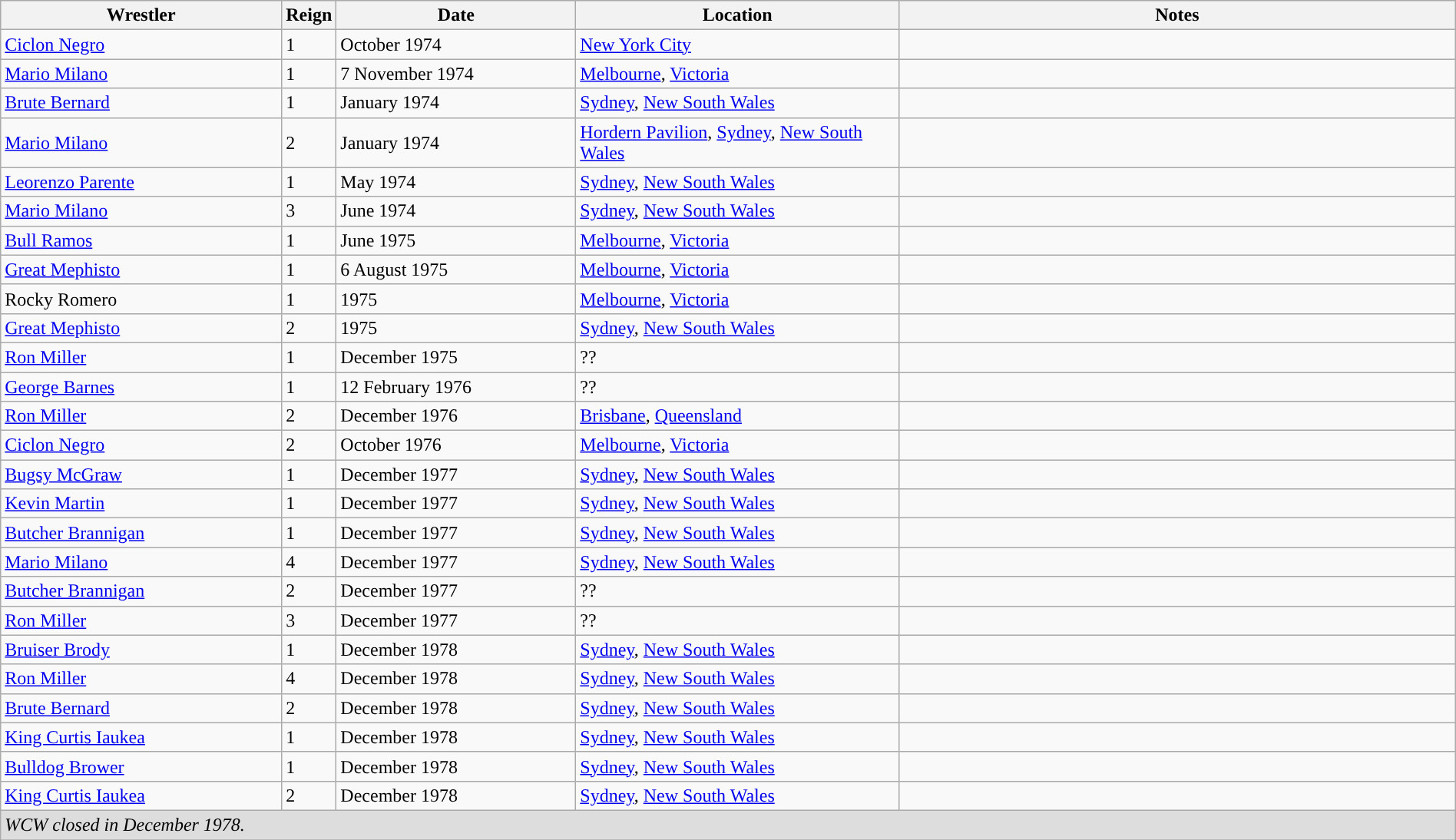<table class="wikitable sortable" style="width:100%;">
<tr>
<th width=20%>Wrestler</th>
<th width=0%>Reign</th>
<th width=17%>Date</th>
<th width=23%>Location</th>
<th width=40%>Notes</th>
</tr>
<tr>
<td><a href='#'>Ciclon Negro</a></td>
<td>1</td>
<td>October 1974</td>
<td><a href='#'>New York City</a></td>
<td></td>
</tr>
<tr>
<td><a href='#'>Mario Milano</a></td>
<td>1</td>
<td>7 November 1974</td>
<td><a href='#'>Melbourne</a>, <a href='#'>Victoria</a></td>
<td></td>
</tr>
<tr>
<td><a href='#'>Brute Bernard</a></td>
<td>1</td>
<td>January 1974</td>
<td><a href='#'>Sydney</a>, <a href='#'>New South Wales</a></td>
<td></td>
</tr>
<tr>
<td><a href='#'>Mario Milano</a></td>
<td>2</td>
<td>January 1974</td>
<td><a href='#'>Hordern Pavilion</a>, <a href='#'>Sydney</a>, <a href='#'>New South Wales</a></td>
<td></td>
</tr>
<tr>
<td><a href='#'>Leorenzo Parente</a></td>
<td>1</td>
<td>May 1974</td>
<td><a href='#'>Sydney</a>, <a href='#'>New South Wales</a></td>
<td></td>
</tr>
<tr>
<td><a href='#'>Mario Milano</a></td>
<td>3</td>
<td>June 1974</td>
<td><a href='#'>Sydney</a>, <a href='#'>New South Wales</a></td>
<td></td>
</tr>
<tr>
<td><a href='#'>Bull Ramos</a></td>
<td>1</td>
<td>June 1975</td>
<td><a href='#'>Melbourne</a>, <a href='#'>Victoria</a></td>
<td></td>
</tr>
<tr>
<td><a href='#'>Great Mephisto</a></td>
<td>1</td>
<td>6 August 1975</td>
<td><a href='#'>Melbourne</a>, <a href='#'>Victoria</a></td>
<td></td>
</tr>
<tr>
<td>Rocky Romero</td>
<td>1</td>
<td>1975</td>
<td><a href='#'>Melbourne</a>, <a href='#'>Victoria</a></td>
<td></td>
</tr>
<tr>
<td><a href='#'>Great Mephisto</a></td>
<td>2</td>
<td>1975</td>
<td><a href='#'>Sydney</a>, <a href='#'>New South Wales</a></td>
<td></td>
</tr>
<tr>
<td><a href='#'>Ron Miller</a></td>
<td>1</td>
<td>December 1975</td>
<td>??</td>
<td></td>
</tr>
<tr>
<td><a href='#'>George Barnes</a></td>
<td>1</td>
<td>12 February 1976</td>
<td>??</td>
<td></td>
</tr>
<tr>
<td><a href='#'>Ron Miller</a></td>
<td>2</td>
<td>December 1976</td>
<td><a href='#'>Brisbane</a>, <a href='#'>Queensland</a></td>
<td></td>
</tr>
<tr>
<td><a href='#'>Ciclon Negro</a></td>
<td>2</td>
<td>October 1976</td>
<td><a href='#'>Melbourne</a>, <a href='#'>Victoria</a></td>
<td></td>
</tr>
<tr>
<td><a href='#'>Bugsy McGraw</a></td>
<td>1</td>
<td>December 1977</td>
<td><a href='#'>Sydney</a>, <a href='#'>New South Wales</a></td>
<td></td>
</tr>
<tr>
<td><a href='#'>Kevin Martin</a></td>
<td>1</td>
<td>December 1977</td>
<td><a href='#'>Sydney</a>, <a href='#'>New South Wales</a></td>
<td></td>
</tr>
<tr>
<td><a href='#'>Butcher Brannigan</a></td>
<td>1</td>
<td>December 1977</td>
<td><a href='#'>Sydney</a>, <a href='#'>New South Wales</a></td>
<td></td>
</tr>
<tr>
<td><a href='#'>Mario Milano</a></td>
<td>4</td>
<td>December 1977</td>
<td><a href='#'>Sydney</a>, <a href='#'>New South Wales</a></td>
<td></td>
</tr>
<tr>
<td><a href='#'>Butcher Brannigan</a></td>
<td>2</td>
<td>December 1977</td>
<td>??</td>
<td></td>
</tr>
<tr>
<td><a href='#'>Ron Miller</a></td>
<td>3</td>
<td>December 1977</td>
<td>??</td>
<td></td>
</tr>
<tr>
<td><a href='#'>Bruiser Brody</a></td>
<td>1</td>
<td>December 1978</td>
<td><a href='#'>Sydney</a>, <a href='#'>New South Wales</a></td>
<td></td>
</tr>
<tr>
<td><a href='#'>Ron Miller</a></td>
<td>4</td>
<td>December 1978</td>
<td><a href='#'>Sydney</a>, <a href='#'>New South Wales</a></td>
<td></td>
</tr>
<tr>
<td><a href='#'>Brute Bernard</a></td>
<td>2</td>
<td>December 1978</td>
<td><a href='#'>Sydney</a>, <a href='#'>New South Wales</a></td>
<td></td>
</tr>
<tr>
<td><a href='#'>King Curtis Iaukea</a></td>
<td>1</td>
<td>December 1978</td>
<td><a href='#'>Sydney</a>, <a href='#'>New South Wales</a></td>
<td></td>
</tr>
<tr>
<td><a href='#'>Bulldog Brower</a></td>
<td>1</td>
<td>December 1978</td>
<td><a href='#'>Sydney</a>, <a href='#'>New South Wales</a></td>
<td></td>
</tr>
<tr>
<td><a href='#'>King Curtis Iaukea</a></td>
<td>2</td>
<td>December 1978</td>
<td><a href='#'>Sydney</a>, <a href='#'>New South Wales</a></td>
<td></td>
</tr>
<tr>
<td style="background: #dddddd;" colspan=5><em>WCW closed in December 1978.</em></td>
</tr>
<tr>
</tr>
</table>
